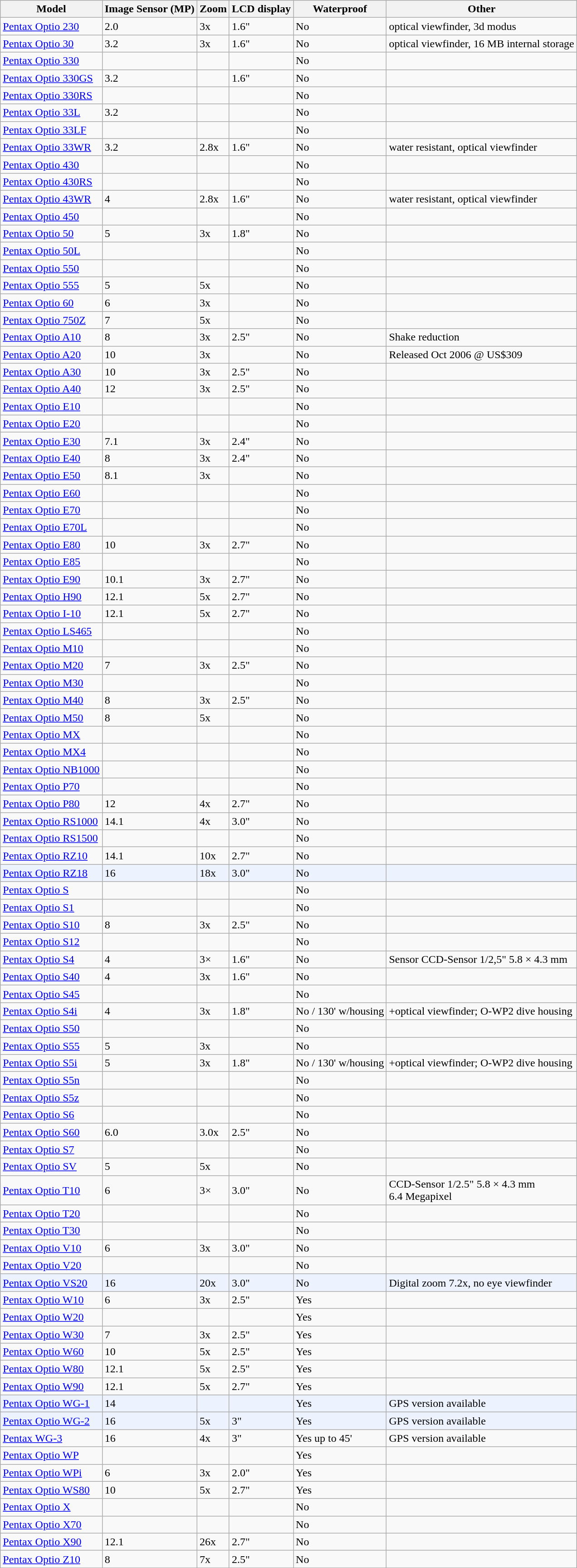<table class="wikitable sortable">
<tr>
<th>Model</th>
<th>Image Sensor (MP)</th>
<th>Zoom</th>
<th>LCD display</th>
<th>Waterproof</th>
<th>Other</th>
</tr>
<tr>
<td><a href='#'>Pentax Optio 230</a></td>
<td>2.0</td>
<td>3x</td>
<td>1.6"</td>
<td>No</td>
<td>optical viewfinder, 3d modus</td>
</tr>
<tr>
<td><a href='#'>Pentax Optio 30</a></td>
<td>3.2</td>
<td>3x</td>
<td>1.6"</td>
<td>No</td>
<td>optical viewfinder, 16 MB internal storage</td>
</tr>
<tr>
<td><a href='#'>Pentax Optio 330</a></td>
<td></td>
<td></td>
<td></td>
<td>No</td>
<td></td>
</tr>
<tr>
<td><a href='#'>Pentax Optio 330GS</a></td>
<td>3.2</td>
<td></td>
<td>1.6"</td>
<td>No</td>
<td></td>
</tr>
<tr>
<td><a href='#'>Pentax Optio 330RS</a></td>
<td></td>
<td></td>
<td></td>
<td>No</td>
<td></td>
</tr>
<tr>
<td><a href='#'>Pentax Optio 33L</a></td>
<td>3.2</td>
<td></td>
<td></td>
<td>No</td>
<td></td>
</tr>
<tr>
<td><a href='#'>Pentax Optio 33LF</a></td>
<td></td>
<td></td>
<td></td>
<td>No</td>
<td></td>
</tr>
<tr>
<td><a href='#'>Pentax Optio 33WR</a></td>
<td>3.2</td>
<td>2.8x</td>
<td>1.6"</td>
<td>No</td>
<td>water resistant, optical viewfinder</td>
</tr>
<tr>
<td><a href='#'>Pentax Optio 430</a></td>
<td></td>
<td></td>
<td></td>
<td>No</td>
<td></td>
</tr>
<tr>
<td><a href='#'>Pentax Optio 430RS</a></td>
<td></td>
<td></td>
<td></td>
<td>No</td>
<td></td>
</tr>
<tr>
<td><a href='#'>Pentax Optio 43WR</a></td>
<td>4</td>
<td>2.8x</td>
<td>1.6"</td>
<td>No</td>
<td>water resistant, optical viewfinder</td>
</tr>
<tr>
<td><a href='#'>Pentax Optio 450</a></td>
<td></td>
<td></td>
<td></td>
<td>No</td>
<td></td>
</tr>
<tr>
<td><a href='#'>Pentax Optio 50</a></td>
<td>5</td>
<td>3x</td>
<td>1.8"</td>
<td>No</td>
<td></td>
</tr>
<tr>
<td><a href='#'>Pentax Optio 50L</a></td>
<td></td>
<td></td>
<td></td>
<td>No</td>
<td></td>
</tr>
<tr>
<td><a href='#'>Pentax Optio 550</a></td>
<td></td>
<td></td>
<td></td>
<td>No</td>
<td></td>
</tr>
<tr>
<td><a href='#'>Pentax Optio 555</a></td>
<td>5</td>
<td>5x</td>
<td></td>
<td>No</td>
<td></td>
</tr>
<tr>
<td><a href='#'>Pentax Optio 60</a></td>
<td>6</td>
<td>3x</td>
<td></td>
<td>No</td>
<td></td>
</tr>
<tr>
<td><a href='#'>Pentax Optio 750Z</a></td>
<td>7</td>
<td>5x</td>
<td></td>
<td>No</td>
<td></td>
</tr>
<tr>
<td><a href='#'>Pentax Optio A10</a></td>
<td>8</td>
<td>3x</td>
<td>2.5"</td>
<td>No</td>
<td>Shake reduction</td>
</tr>
<tr>
<td><a href='#'>Pentax Optio A20</a></td>
<td>10</td>
<td>3x</td>
<td></td>
<td>No</td>
<td>Released Oct 2006 @ US$309</td>
</tr>
<tr>
<td><a href='#'>Pentax Optio A30</a></td>
<td>10</td>
<td>3x</td>
<td>2.5"</td>
<td>No</td>
<td></td>
</tr>
<tr>
<td><a href='#'>Pentax Optio A40</a></td>
<td>12</td>
<td>3x</td>
<td>2.5"</td>
<td>No</td>
<td></td>
</tr>
<tr>
<td><a href='#'>Pentax Optio E10</a></td>
<td></td>
<td></td>
<td></td>
<td>No</td>
<td></td>
</tr>
<tr>
<td><a href='#'>Pentax Optio E20</a></td>
<td></td>
<td></td>
<td></td>
<td>No</td>
<td></td>
</tr>
<tr>
<td><a href='#'>Pentax Optio E30</a></td>
<td>7.1</td>
<td>3x</td>
<td>2.4"</td>
<td>No</td>
<td></td>
</tr>
<tr>
<td><a href='#'>Pentax Optio E40</a></td>
<td>8</td>
<td>3x</td>
<td>2.4"</td>
<td>No</td>
<td></td>
</tr>
<tr>
<td><a href='#'>Pentax Optio E50</a></td>
<td>8.1</td>
<td>3x</td>
<td></td>
<td>No</td>
<td></td>
</tr>
<tr>
<td><a href='#'>Pentax Optio E60</a></td>
<td></td>
<td></td>
<td></td>
<td>No</td>
<td></td>
</tr>
<tr>
<td><a href='#'>Pentax Optio E70</a></td>
<td></td>
<td></td>
<td></td>
<td>No</td>
<td></td>
</tr>
<tr>
<td><a href='#'>Pentax Optio E70L</a></td>
<td></td>
<td></td>
<td></td>
<td>No</td>
<td></td>
</tr>
<tr>
<td><a href='#'>Pentax Optio E80</a></td>
<td>10</td>
<td>3x</td>
<td>2.7"</td>
<td>No</td>
<td></td>
</tr>
<tr>
<td><a href='#'>Pentax Optio E85</a></td>
<td></td>
<td></td>
<td></td>
<td>No</td>
<td></td>
</tr>
<tr>
<td><a href='#'>Pentax Optio E90</a></td>
<td>10.1</td>
<td>3x</td>
<td>2.7"</td>
<td>No</td>
<td></td>
</tr>
<tr>
<td><a href='#'>Pentax Optio H90</a></td>
<td>12.1</td>
<td>5x</td>
<td>2.7"</td>
<td>No</td>
<td></td>
</tr>
<tr>
<td><a href='#'>Pentax Optio I-10</a></td>
<td>12.1</td>
<td>5x</td>
<td>2.7"</td>
<td>No</td>
<td></td>
</tr>
<tr>
<td><a href='#'>Pentax Optio LS465</a></td>
<td></td>
<td></td>
<td></td>
<td>No</td>
<td></td>
</tr>
<tr>
<td><a href='#'>Pentax Optio M10</a></td>
<td></td>
<td></td>
<td></td>
<td>No</td>
<td></td>
</tr>
<tr>
<td><a href='#'>Pentax Optio M20</a></td>
<td>7</td>
<td>3x</td>
<td>2.5"</td>
<td>No</td>
<td></td>
</tr>
<tr>
<td><a href='#'>Pentax Optio M30</a></td>
<td></td>
<td></td>
<td></td>
<td>No</td>
<td></td>
</tr>
<tr>
<td><a href='#'>Pentax Optio M40</a></td>
<td>8</td>
<td>3x</td>
<td>2.5"</td>
<td>No</td>
<td></td>
</tr>
<tr>
<td><a href='#'>Pentax Optio M50</a></td>
<td>8</td>
<td>5x</td>
<td></td>
<td>No</td>
<td></td>
</tr>
<tr>
<td><a href='#'>Pentax Optio MX</a></td>
<td></td>
<td></td>
<td></td>
<td>No</td>
<td></td>
</tr>
<tr>
<td><a href='#'>Pentax Optio MX4</a></td>
<td></td>
<td></td>
<td></td>
<td>No</td>
<td></td>
</tr>
<tr>
<td><a href='#'>Pentax Optio NB1000</a></td>
<td></td>
<td></td>
<td></td>
<td>No</td>
<td></td>
</tr>
<tr>
<td><a href='#'>Pentax Optio P70</a></td>
<td></td>
<td></td>
<td></td>
<td>No</td>
<td></td>
</tr>
<tr>
<td><a href='#'>Pentax Optio P80</a></td>
<td>12</td>
<td>4x</td>
<td>2.7"</td>
<td>No</td>
<td></td>
</tr>
<tr>
<td><a href='#'>Pentax Optio RS1000</a></td>
<td>14.1</td>
<td>4x</td>
<td>3.0"</td>
<td>No</td>
<td></td>
</tr>
<tr>
<td><a href='#'>Pentax Optio RS1500</a></td>
<td></td>
<td></td>
<td></td>
<td>No</td>
<td></td>
</tr>
<tr>
<td><a href='#'>Pentax Optio RZ10</a></td>
<td>14.1</td>
<td>10x</td>
<td>2.7"</td>
<td>No</td>
<td></td>
</tr>
<tr bgcolor=#edf3fe>
<td><a href='#'>Pentax Optio RZ18</a></td>
<td>16</td>
<td>18x</td>
<td>3.0"</td>
<td>No</td>
<td></td>
</tr>
<tr>
<td><a href='#'>Pentax Optio S</a></td>
<td></td>
<td></td>
<td></td>
<td>No</td>
<td></td>
</tr>
<tr>
<td><a href='#'>Pentax Optio S1</a></td>
<td></td>
<td></td>
<td></td>
<td>No</td>
<td></td>
</tr>
<tr>
<td><a href='#'>Pentax Optio S10</a></td>
<td>8</td>
<td>3x</td>
<td>2.5"</td>
<td>No</td>
<td></td>
</tr>
<tr>
<td><a href='#'>Pentax Optio S12</a></td>
<td></td>
<td></td>
<td></td>
<td>No</td>
<td></td>
</tr>
<tr>
<td><a href='#'>Pentax Optio S4</a></td>
<td>4</td>
<td>3×</td>
<td>1.6"</td>
<td>No</td>
<td>Sensor CCD-Sensor 1/2,5" 5.8 × 4.3 mm</td>
</tr>
<tr>
<td><a href='#'>Pentax Optio S40</a></td>
<td>4</td>
<td>3x</td>
<td>1.6"</td>
<td>No</td>
<td></td>
</tr>
<tr>
<td><a href='#'>Pentax Optio S45</a></td>
<td></td>
<td></td>
<td></td>
<td>No</td>
<td></td>
</tr>
<tr>
<td><a href='#'>Pentax Optio S4i</a></td>
<td>4</td>
<td>3x</td>
<td>1.8"</td>
<td>No / 130' w/housing</td>
<td>+optical viewfinder; O-WP2 dive housing</td>
</tr>
<tr>
<td><a href='#'>Pentax Optio S50</a></td>
<td></td>
<td></td>
<td></td>
<td>No</td>
<td></td>
</tr>
<tr>
<td><a href='#'>Pentax Optio S55</a></td>
<td>5</td>
<td>3x</td>
<td></td>
<td>No</td>
<td></td>
</tr>
<tr>
<td><a href='#'>Pentax Optio S5i</a></td>
<td>5</td>
<td>3x</td>
<td>1.8"</td>
<td>No / 130' w/housing</td>
<td>+optical viewfinder; O-WP2 dive housing</td>
</tr>
<tr>
<td><a href='#'>Pentax Optio S5n</a></td>
<td></td>
<td></td>
<td></td>
<td>No</td>
<td></td>
</tr>
<tr>
<td><a href='#'>Pentax Optio S5z</a></td>
<td></td>
<td></td>
<td></td>
<td>No</td>
<td></td>
</tr>
<tr>
<td><a href='#'>Pentax Optio S6</a></td>
<td></td>
<td></td>
<td></td>
<td>No</td>
<td></td>
</tr>
<tr>
<td><a href='#'>Pentax Optio S60</a></td>
<td>6.0</td>
<td>3.0x</td>
<td>2.5"</td>
<td>No</td>
<td></td>
</tr>
<tr>
<td><a href='#'>Pentax Optio S7</a></td>
<td></td>
<td></td>
<td></td>
<td>No</td>
<td></td>
</tr>
<tr>
<td><a href='#'>Pentax Optio SV</a></td>
<td>5</td>
<td>5x</td>
<td></td>
<td>No</td>
<td></td>
</tr>
<tr>
<td><a href='#'>Pentax Optio T10</a></td>
<td>6</td>
<td>3×</td>
<td>3.0"</td>
<td>No</td>
<td>CCD-Sensor 1/2.5" 5.8 × 4.3 mm<br>6.4 Megapixel</td>
</tr>
<tr>
<td><a href='#'>Pentax Optio T20</a></td>
<td></td>
<td></td>
<td></td>
<td>No</td>
<td></td>
</tr>
<tr>
<td><a href='#'>Pentax Optio T30</a></td>
<td></td>
<td></td>
<td></td>
<td>No</td>
<td></td>
</tr>
<tr>
<td><a href='#'>Pentax Optio V10</a></td>
<td>6</td>
<td>3x</td>
<td>3.0"</td>
<td>No</td>
<td></td>
</tr>
<tr>
<td><a href='#'>Pentax Optio V20</a></td>
<td></td>
<td></td>
<td></td>
<td>No</td>
<td></td>
</tr>
<tr bgcolor=#edf3fe>
<td><a href='#'>Pentax Optio VS20</a></td>
<td>16</td>
<td>20x</td>
<td>3.0"</td>
<td>No</td>
<td>Digital zoom 7.2x, no eye viewfinder</td>
</tr>
<tr>
<td><a href='#'>Pentax Optio W10</a></td>
<td>6</td>
<td>3x</td>
<td>2.5"</td>
<td>Yes</td>
<td></td>
</tr>
<tr>
<td><a href='#'>Pentax Optio W20</a></td>
<td></td>
<td></td>
<td></td>
<td>Yes</td>
<td></td>
</tr>
<tr>
<td><a href='#'>Pentax Optio W30</a></td>
<td>7</td>
<td>3x</td>
<td>2.5"</td>
<td>Yes</td>
<td></td>
</tr>
<tr>
<td><a href='#'>Pentax Optio W60</a></td>
<td>10</td>
<td>5x</td>
<td>2.5"</td>
<td>Yes </td>
<td></td>
</tr>
<tr>
<td><a href='#'>Pentax Optio W80</a></td>
<td>12.1</td>
<td>5x</td>
<td>2.5"</td>
<td>Yes</td>
<td></td>
</tr>
<tr>
<td><a href='#'>Pentax Optio W90</a></td>
<td>12.1</td>
<td>5x</td>
<td>2.7"</td>
<td>Yes</td>
<td></td>
</tr>
<tr bgcolor=#edf3fe>
<td><a href='#'>Pentax Optio WG-1</a></td>
<td>14</td>
<td></td>
<td></td>
<td>Yes</td>
<td>GPS version available</td>
</tr>
<tr bgcolor=#edf3fe>
<td><a href='#'>Pentax Optio WG-2</a></td>
<td>16</td>
<td>5x</td>
<td>3"</td>
<td>Yes</td>
<td>GPS version available</td>
</tr>
<tr>
<td><a href='#'>Pentax WG-3</a></td>
<td>16</td>
<td>4x</td>
<td>3"</td>
<td>Yes up to 45'</td>
<td>GPS version available</td>
</tr>
<tr>
<td><a href='#'>Pentax Optio WP</a></td>
<td></td>
<td></td>
<td></td>
<td>Yes</td>
<td></td>
</tr>
<tr>
<td><a href='#'>Pentax Optio WPi</a></td>
<td>6</td>
<td>3x</td>
<td>2.0"</td>
<td>Yes</td>
<td></td>
</tr>
<tr>
<td><a href='#'>Pentax Optio WS80</a></td>
<td>10</td>
<td>5x</td>
<td>2.7"</td>
<td>Yes</td>
<td></td>
</tr>
<tr>
<td><a href='#'>Pentax Optio X</a></td>
<td></td>
<td></td>
<td></td>
<td>No</td>
<td></td>
</tr>
<tr>
<td><a href='#'>Pentax Optio X70</a></td>
<td></td>
<td></td>
<td></td>
<td>No</td>
<td></td>
</tr>
<tr>
<td><a href='#'>Pentax Optio X90</a></td>
<td>12.1</td>
<td>26x</td>
<td>2.7"</td>
<td>No</td>
<td></td>
</tr>
<tr>
<td><a href='#'>Pentax Optio Z10</a></td>
<td>8</td>
<td>7x</td>
<td>2.5"</td>
<td>No</td>
<td></td>
</tr>
</table>
